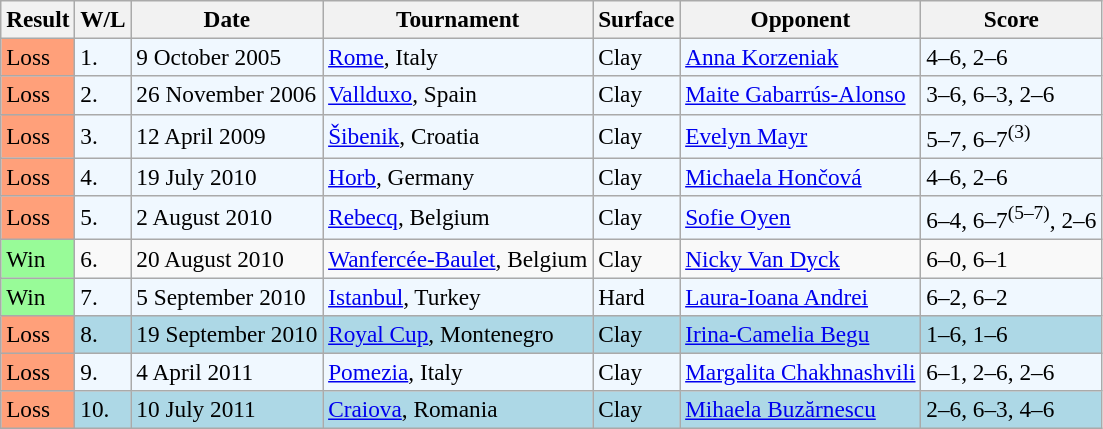<table class="sortable wikitable" style="font-size:97%;">
<tr>
<th>Result</th>
<th class="unsortable">W/L</th>
<th>Date</th>
<th>Tournament</th>
<th>Surface</th>
<th>Opponent</th>
<th class="unsortable">Score</th>
</tr>
<tr bgcolor="#f0f8ff">
<td style="background:#ffa07a;">Loss</td>
<td>1.</td>
<td>9 October 2005</td>
<td><a href='#'>Rome</a>, Italy</td>
<td>Clay</td>
<td> <a href='#'>Anna Korzeniak</a></td>
<td>4–6, 2–6</td>
</tr>
<tr bgcolor="#f0f8ff">
<td style="background:#ffa07a;">Loss</td>
<td>2.</td>
<td>26 November 2006</td>
<td><a href='#'>Vallduxo</a>, Spain</td>
<td>Clay</td>
<td> <a href='#'>Maite Gabarrús-Alonso</a></td>
<td>3–6, 6–3, 2–6</td>
</tr>
<tr bgcolor="#f0f8ff">
<td style="background:#ffa07a;">Loss</td>
<td>3.</td>
<td>12 April 2009</td>
<td><a href='#'>Šibenik</a>, Croatia</td>
<td>Clay</td>
<td> <a href='#'>Evelyn Mayr</a></td>
<td>5–7, 6–7<sup>(3)</sup></td>
</tr>
<tr bgcolor="#f0f8ff">
<td style="background:#ffa07a;">Loss</td>
<td>4.</td>
<td>19 July 2010</td>
<td><a href='#'>Horb</a>, Germany</td>
<td>Clay</td>
<td> <a href='#'>Michaela Hončová</a></td>
<td>4–6, 2–6</td>
</tr>
<tr bgcolor="#f0f8ff">
<td style="background:#ffa07a;">Loss</td>
<td>5.</td>
<td>2 August 2010</td>
<td><a href='#'>Rebecq</a>, Belgium</td>
<td>Clay</td>
<td> <a href='#'>Sofie Oyen</a></td>
<td>6–4, 6–7<sup>(5–7)</sup>, 2–6</td>
</tr>
<tr>
<td style="background:#98fb98;">Win</td>
<td>6.</td>
<td>20 August 2010</td>
<td><a href='#'>Wanfercée-Baulet</a>, Belgium</td>
<td>Clay</td>
<td> <a href='#'>Nicky Van Dyck</a></td>
<td>6–0, 6–1</td>
</tr>
<tr bgcolor="#f0f8ff">
<td style="background:#98fb98;">Win</td>
<td>7.</td>
<td>5 September 2010</td>
<td><a href='#'>Istanbul</a>, Turkey</td>
<td>Hard</td>
<td> <a href='#'>Laura-Ioana Andrei</a></td>
<td>6–2, 6–2</td>
</tr>
<tr bgcolor=lightblue>
<td style="background:#ffa07a;">Loss</td>
<td>8.</td>
<td>19 September 2010</td>
<td><a href='#'>Royal Cup</a>, Montenegro</td>
<td>Clay</td>
<td> <a href='#'>Irina-Camelia Begu</a></td>
<td>1–6, 1–6</td>
</tr>
<tr style="background:#f0f8ff;">
<td style="background:#ffa07a;">Loss</td>
<td>9.</td>
<td>4 April 2011</td>
<td><a href='#'>Pomezia</a>, Italy</td>
<td>Clay</td>
<td> <a href='#'>Margalita Chakhnashvili</a></td>
<td>6–1, 2–6, 2–6</td>
</tr>
<tr bgcolor="lightblue">
<td style="background:#ffa07a;">Loss</td>
<td>10.</td>
<td>10 July 2011</td>
<td><a href='#'>Craiova</a>, Romania</td>
<td>Clay</td>
<td> <a href='#'>Mihaela Buzărnescu</a></td>
<td>2–6, 6–3, 4–6</td>
</tr>
</table>
